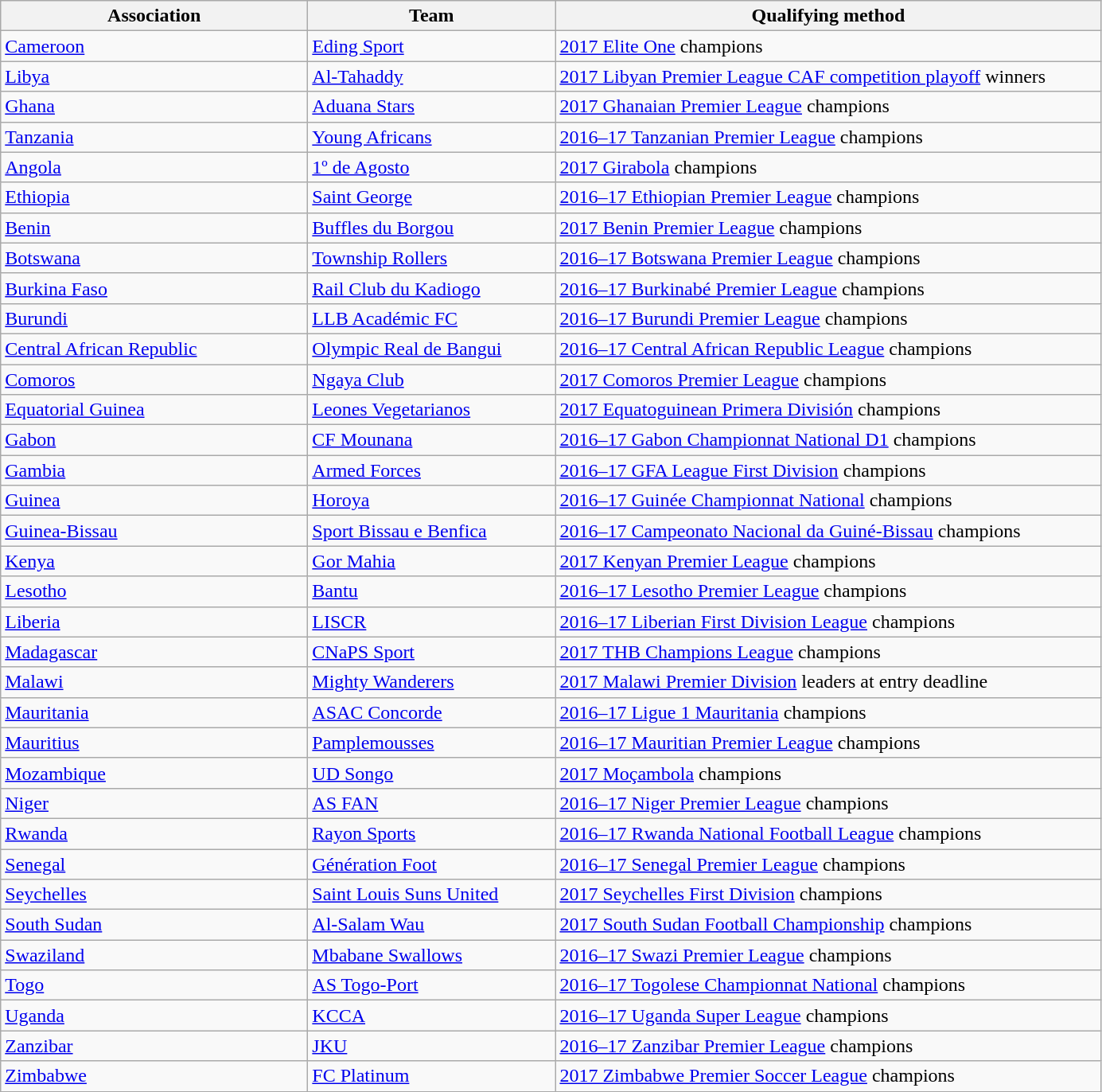<table class="wikitable">
<tr>
<th width=250>Association</th>
<th width=200>Team</th>
<th width=450>Qualifying method</th>
</tr>
<tr>
<td> <a href='#'>Cameroon</a> </td>
<td><a href='#'>Eding Sport</a></td>
<td><a href='#'>2017 Elite One</a> champions</td>
</tr>
<tr>
<td> <a href='#'>Libya</a> </td>
<td><a href='#'>Al-Tahaddy</a></td>
<td><a href='#'>2017 Libyan Premier League CAF competition playoff</a> winners</td>
</tr>
<tr>
<td> <a href='#'>Ghana</a> </td>
<td><a href='#'>Aduana Stars</a></td>
<td><a href='#'>2017 Ghanaian Premier League</a> champions</td>
</tr>
<tr>
<td> <a href='#'>Tanzania</a> </td>
<td><a href='#'>Young Africans</a></td>
<td><a href='#'>2016–17 Tanzanian Premier League</a> champions</td>
</tr>
<tr>
<td> <a href='#'>Angola</a> </td>
<td><a href='#'>1º de Agosto</a></td>
<td><a href='#'>2017 Girabola</a> champions</td>
</tr>
<tr>
<td> <a href='#'>Ethiopia</a> </td>
<td><a href='#'>Saint George</a></td>
<td><a href='#'>2016–17 Ethiopian Premier League</a> champions</td>
</tr>
<tr>
<td> <a href='#'>Benin</a></td>
<td><a href='#'>Buffles du Borgou</a></td>
<td><a href='#'>2017 Benin Premier League</a> champions</td>
</tr>
<tr>
<td> <a href='#'>Botswana</a></td>
<td><a href='#'>Township Rollers</a></td>
<td><a href='#'>2016–17 Botswana Premier League</a> champions</td>
</tr>
<tr>
<td> <a href='#'>Burkina Faso</a></td>
<td><a href='#'>Rail Club du Kadiogo</a></td>
<td><a href='#'>2016–17 Burkinabé Premier League</a> champions</td>
</tr>
<tr>
<td> <a href='#'>Burundi</a></td>
<td><a href='#'>LLB Académic FC</a></td>
<td><a href='#'>2016–17 Burundi Premier League</a> champions</td>
</tr>
<tr>
<td> <a href='#'>Central African Republic</a></td>
<td><a href='#'>Olympic Real de Bangui</a></td>
<td><a href='#'>2016–17 Central African Republic League</a> champions</td>
</tr>
<tr>
<td> <a href='#'>Comoros</a></td>
<td><a href='#'>Ngaya Club</a></td>
<td><a href='#'>2017 Comoros Premier League</a> champions</td>
</tr>
<tr>
<td> <a href='#'>Equatorial Guinea</a></td>
<td><a href='#'>Leones Vegetarianos</a></td>
<td><a href='#'>2017 Equatoguinean Primera División</a> champions</td>
</tr>
<tr>
<td> <a href='#'>Gabon</a></td>
<td><a href='#'>CF Mounana</a></td>
<td><a href='#'>2016–17 Gabon Championnat National D1</a> champions</td>
</tr>
<tr>
<td> <a href='#'>Gambia</a></td>
<td><a href='#'>Armed Forces</a></td>
<td><a href='#'>2016–17 GFA League First Division</a> champions</td>
</tr>
<tr>
<td> <a href='#'>Guinea</a></td>
<td><a href='#'>Horoya</a></td>
<td><a href='#'>2016–17 Guinée Championnat National</a> champions</td>
</tr>
<tr>
<td> <a href='#'>Guinea-Bissau</a></td>
<td><a href='#'>Sport Bissau e Benfica</a></td>
<td><a href='#'>2016–17 Campeonato Nacional da Guiné-Bissau</a> champions</td>
</tr>
<tr>
<td> <a href='#'>Kenya</a></td>
<td><a href='#'>Gor Mahia</a></td>
<td><a href='#'>2017 Kenyan Premier League</a> champions</td>
</tr>
<tr>
<td> <a href='#'>Lesotho</a></td>
<td><a href='#'>Bantu</a></td>
<td><a href='#'>2016–17 Lesotho Premier League</a> champions</td>
</tr>
<tr>
<td> <a href='#'>Liberia</a></td>
<td><a href='#'>LISCR</a></td>
<td><a href='#'>2016–17 Liberian First Division League</a> champions</td>
</tr>
<tr>
<td> <a href='#'>Madagascar</a></td>
<td><a href='#'>CNaPS Sport</a></td>
<td><a href='#'>2017 THB Champions League</a> champions</td>
</tr>
<tr>
<td> <a href='#'>Malawi</a></td>
<td><a href='#'>Mighty Wanderers</a></td>
<td><a href='#'>2017 Malawi Premier Division</a> leaders at entry deadline</td>
</tr>
<tr>
<td> <a href='#'>Mauritania</a></td>
<td><a href='#'>ASAC Concorde</a></td>
<td><a href='#'>2016–17 Ligue 1 Mauritania</a> champions</td>
</tr>
<tr>
<td> <a href='#'>Mauritius</a></td>
<td><a href='#'>Pamplemousses</a></td>
<td><a href='#'>2016–17 Mauritian Premier League</a> champions</td>
</tr>
<tr>
<td> <a href='#'>Mozambique</a></td>
<td><a href='#'>UD Songo</a></td>
<td><a href='#'>2017 Moçambola</a> champions</td>
</tr>
<tr>
<td> <a href='#'>Niger</a></td>
<td><a href='#'>AS FAN</a></td>
<td><a href='#'>2016–17 Niger Premier League</a> champions</td>
</tr>
<tr>
<td> <a href='#'>Rwanda</a></td>
<td><a href='#'>Rayon Sports</a></td>
<td><a href='#'>2016–17 Rwanda National Football League</a> champions</td>
</tr>
<tr>
<td> <a href='#'>Senegal</a></td>
<td><a href='#'>Génération Foot</a></td>
<td><a href='#'>2016–17 Senegal Premier League</a> champions</td>
</tr>
<tr>
<td> <a href='#'>Seychelles</a></td>
<td><a href='#'>Saint Louis Suns United</a></td>
<td><a href='#'>2017 Seychelles First Division</a> champions</td>
</tr>
<tr>
<td> <a href='#'>South Sudan</a></td>
<td><a href='#'>Al-Salam Wau</a></td>
<td><a href='#'>2017 South Sudan Football Championship</a> champions</td>
</tr>
<tr>
<td> <a href='#'>Swaziland</a></td>
<td><a href='#'>Mbabane Swallows</a></td>
<td><a href='#'>2016–17 Swazi Premier League</a> champions</td>
</tr>
<tr>
<td> <a href='#'>Togo</a></td>
<td><a href='#'>AS Togo-Port</a></td>
<td><a href='#'>2016–17 Togolese Championnat National</a> champions</td>
</tr>
<tr>
<td> <a href='#'>Uganda</a></td>
<td><a href='#'>KCCA</a></td>
<td><a href='#'>2016–17 Uganda Super League</a> champions</td>
</tr>
<tr>
<td> <a href='#'>Zanzibar</a></td>
<td><a href='#'>JKU</a></td>
<td><a href='#'>2016–17 Zanzibar Premier League</a> champions</td>
</tr>
<tr>
<td> <a href='#'>Zimbabwe</a></td>
<td><a href='#'>FC Platinum</a></td>
<td><a href='#'>2017 Zimbabwe Premier Soccer League</a> champions</td>
</tr>
</table>
